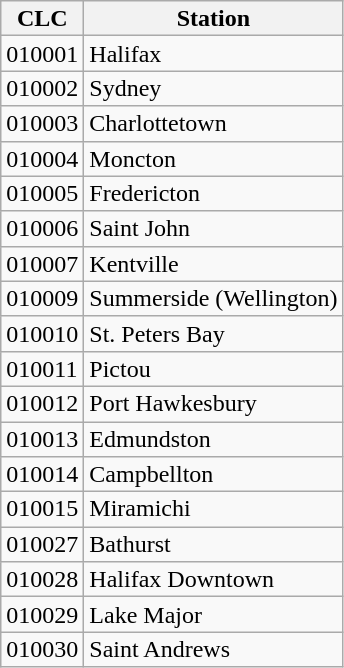<table class="wikitable" style="line-height: 100%;">
<tr>
<th>CLC</th>
<th>Station</th>
</tr>
<tr>
<td>010001</td>
<td>Halifax</td>
</tr>
<tr>
<td>010002</td>
<td>Sydney</td>
</tr>
<tr>
<td>010003</td>
<td>Charlottetown</td>
</tr>
<tr>
<td>010004</td>
<td>Moncton</td>
</tr>
<tr>
<td>010005</td>
<td>Fredericton</td>
</tr>
<tr>
<td>010006</td>
<td>Saint John</td>
</tr>
<tr>
<td>010007</td>
<td>Kentville</td>
</tr>
<tr>
<td>010009</td>
<td>Summerside (Wellington)</td>
</tr>
<tr>
<td>010010</td>
<td>St. Peters Bay</td>
</tr>
<tr>
<td>010011</td>
<td>Pictou</td>
</tr>
<tr>
<td>010012</td>
<td>Port Hawkesbury</td>
</tr>
<tr>
<td>010013</td>
<td>Edmundston</td>
</tr>
<tr>
<td>010014</td>
<td>Campbellton</td>
</tr>
<tr>
<td>010015</td>
<td>Miramichi</td>
</tr>
<tr>
<td>010027</td>
<td>Bathurst</td>
</tr>
<tr>
<td>010028</td>
<td>Halifax Downtown</td>
</tr>
<tr>
<td>010029</td>
<td>Lake Major</td>
</tr>
<tr>
<td>010030</td>
<td>Saint Andrews</td>
</tr>
</table>
